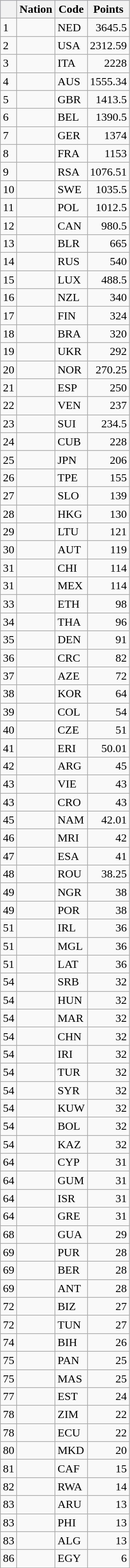<table class="wikitable sortable">
<tr style=background:#ccccff;>
<th></th>
<th>Nation</th>
<th>Code</th>
<th>Points</th>
</tr>
<tr>
<td>1</td>
<td></td>
<td>NED</td>
<td align=right>3645.5</td>
</tr>
<tr>
<td>2</td>
<td></td>
<td>USA</td>
<td align=right>2312.59</td>
</tr>
<tr>
<td>3</td>
<td></td>
<td>ITA</td>
<td align=right>2228</td>
</tr>
<tr>
<td>4</td>
<td></td>
<td>AUS</td>
<td align=right>1555.34</td>
</tr>
<tr>
<td>5</td>
<td></td>
<td>GBR</td>
<td align=right>1413.5</td>
</tr>
<tr>
<td>6</td>
<td></td>
<td>BEL</td>
<td align=right>1390.5</td>
</tr>
<tr>
<td>7</td>
<td></td>
<td>GER</td>
<td align=right>1374</td>
</tr>
<tr>
<td>8</td>
<td></td>
<td>FRA</td>
<td align=right>1153</td>
</tr>
<tr>
<td>9</td>
<td></td>
<td>RSA</td>
<td align=right>1076.51</td>
</tr>
<tr>
<td>10</td>
<td></td>
<td>SWE</td>
<td align=right>1035.5</td>
</tr>
<tr>
<td>11</td>
<td></td>
<td>POL</td>
<td align=right>1012.5</td>
</tr>
<tr>
<td>12</td>
<td></td>
<td>CAN</td>
<td align=right>980.5</td>
</tr>
<tr>
<td>13</td>
<td></td>
<td>BLR</td>
<td align=right>665</td>
</tr>
<tr>
<td>14</td>
<td></td>
<td>RUS</td>
<td align=right>540</td>
</tr>
<tr>
<td>15</td>
<td></td>
<td>LUX</td>
<td align=right>488.5</td>
</tr>
<tr>
<td>16</td>
<td></td>
<td>NZL</td>
<td align=right>340</td>
</tr>
<tr>
<td>17</td>
<td></td>
<td>FIN</td>
<td align=right>324</td>
</tr>
<tr>
<td>18</td>
<td></td>
<td>BRA</td>
<td align=right>320</td>
</tr>
<tr>
<td>19</td>
<td></td>
<td>UKR</td>
<td align=right>292</td>
</tr>
<tr>
<td>20</td>
<td></td>
<td>NOR</td>
<td align=right>270.25</td>
</tr>
<tr>
<td>21</td>
<td></td>
<td>ESP</td>
<td align=right>250</td>
</tr>
<tr>
<td>22</td>
<td></td>
<td>VEN</td>
<td align=right>237</td>
</tr>
<tr>
<td>23</td>
<td></td>
<td>SUI</td>
<td align=right>234.5</td>
</tr>
<tr>
<td>24</td>
<td></td>
<td>CUB</td>
<td align=right>228</td>
</tr>
<tr>
<td>25</td>
<td></td>
<td>JPN</td>
<td align=right>206</td>
</tr>
<tr>
<td>26</td>
<td></td>
<td>TPE</td>
<td align=right>155</td>
</tr>
<tr>
<td>27</td>
<td></td>
<td>SLO</td>
<td align=right>139</td>
</tr>
<tr>
<td>28</td>
<td></td>
<td>HKG</td>
<td align=right>130</td>
</tr>
<tr>
<td>29</td>
<td></td>
<td>LTU</td>
<td align=right>121</td>
</tr>
<tr>
<td>30</td>
<td></td>
<td>AUT</td>
<td align=right>119</td>
</tr>
<tr>
<td>31</td>
<td></td>
<td>CHI</td>
<td align=right>114</td>
</tr>
<tr>
<td>31</td>
<td></td>
<td>MEX</td>
<td align=right>114</td>
</tr>
<tr>
<td>33</td>
<td></td>
<td>ETH</td>
<td align=right>98</td>
</tr>
<tr>
<td>34</td>
<td></td>
<td>THA</td>
<td align=right>96</td>
</tr>
<tr>
<td>35</td>
<td></td>
<td>DEN</td>
<td align=right>91</td>
</tr>
<tr>
<td>36</td>
<td></td>
<td>CRC</td>
<td align=right>82</td>
</tr>
<tr>
<td>37</td>
<td></td>
<td>AZE</td>
<td align=right>72</td>
</tr>
<tr>
<td>38</td>
<td></td>
<td>KOR</td>
<td align=right>64</td>
</tr>
<tr>
<td>39</td>
<td></td>
<td>COL</td>
<td align=right>54</td>
</tr>
<tr>
<td>40</td>
<td></td>
<td>CZE</td>
<td align=right>51</td>
</tr>
<tr>
<td>41</td>
<td></td>
<td>ERI</td>
<td align=right>50.01</td>
</tr>
<tr>
<td>42</td>
<td></td>
<td>ARG</td>
<td align=right>45</td>
</tr>
<tr>
<td>43</td>
<td></td>
<td>VIE</td>
<td align=right>43</td>
</tr>
<tr>
<td>43</td>
<td></td>
<td>CRO</td>
<td align=right>43</td>
</tr>
<tr>
<td>45</td>
<td></td>
<td>NAM</td>
<td align=right>42.01</td>
</tr>
<tr>
<td>46</td>
<td></td>
<td>MRI</td>
<td align=right>42</td>
</tr>
<tr>
<td>47</td>
<td></td>
<td>ESA</td>
<td align=right>41</td>
</tr>
<tr>
<td>48</td>
<td></td>
<td>ROU</td>
<td align=right>38.25</td>
</tr>
<tr>
<td>49</td>
<td></td>
<td>NGR</td>
<td align=right>38</td>
</tr>
<tr>
<td>49</td>
<td></td>
<td>POR</td>
<td align=right>38</td>
</tr>
<tr>
<td>51</td>
<td></td>
<td>IRL</td>
<td align=right>36</td>
</tr>
<tr>
<td>51</td>
<td></td>
<td>MGL</td>
<td align=right>36</td>
</tr>
<tr>
<td>51</td>
<td></td>
<td>LAT</td>
<td align=right>36</td>
</tr>
<tr>
<td>54</td>
<td></td>
<td>SRB</td>
<td align=right>32</td>
</tr>
<tr>
<td>54</td>
<td></td>
<td>HUN</td>
<td align=right>32</td>
</tr>
<tr>
<td>54</td>
<td></td>
<td>MAR</td>
<td align=right>32</td>
</tr>
<tr>
<td>54</td>
<td></td>
<td>CHN</td>
<td align=right>32</td>
</tr>
<tr>
<td>54</td>
<td></td>
<td>IRI</td>
<td align=right>32</td>
</tr>
<tr>
<td>54</td>
<td></td>
<td>TUR</td>
<td align=right>32</td>
</tr>
<tr>
<td>54</td>
<td></td>
<td>SYR</td>
<td align=right>32</td>
</tr>
<tr>
<td>54</td>
<td></td>
<td>KUW</td>
<td align=right>32</td>
</tr>
<tr>
<td>54</td>
<td></td>
<td>BOL</td>
<td align=right>32</td>
</tr>
<tr>
<td>54</td>
<td></td>
<td>KAZ</td>
<td align=right>32</td>
</tr>
<tr>
<td>64</td>
<td></td>
<td>CYP</td>
<td align=right>31</td>
</tr>
<tr>
<td>64</td>
<td></td>
<td>GUM</td>
<td align=right>31</td>
</tr>
<tr>
<td>64</td>
<td></td>
<td>ISR</td>
<td align=right>31</td>
</tr>
<tr>
<td>64</td>
<td></td>
<td>GRE</td>
<td align=right>31</td>
</tr>
<tr>
<td>68</td>
<td></td>
<td>GUA</td>
<td align=right>29</td>
</tr>
<tr>
<td>69</td>
<td></td>
<td>PUR</td>
<td align=right>28</td>
</tr>
<tr>
<td>69</td>
<td></td>
<td>BER</td>
<td align=right>28</td>
</tr>
<tr>
<td>69</td>
<td></td>
<td>ANT</td>
<td align=right>28</td>
</tr>
<tr>
<td>72</td>
<td></td>
<td>BIZ</td>
<td align=right>27</td>
</tr>
<tr>
<td>72</td>
<td></td>
<td>TUN</td>
<td align=right>27</td>
</tr>
<tr>
<td>74</td>
<td></td>
<td>BIH</td>
<td align=right>26</td>
</tr>
<tr>
<td>75</td>
<td></td>
<td>PAN</td>
<td align=right>25</td>
</tr>
<tr>
<td>75</td>
<td></td>
<td>MAS</td>
<td align=right>25</td>
</tr>
<tr>
<td>77</td>
<td></td>
<td>EST</td>
<td align=right>24</td>
</tr>
<tr>
<td>78</td>
<td></td>
<td>ZIM</td>
<td align=right>22</td>
</tr>
<tr>
<td>78</td>
<td></td>
<td>ECU</td>
<td align=right>22</td>
</tr>
<tr>
<td>80</td>
<td></td>
<td>MKD</td>
<td align=right>20</td>
</tr>
<tr>
<td>81</td>
<td></td>
<td>CAF</td>
<td align=right>15</td>
</tr>
<tr>
<td>82</td>
<td></td>
<td>RWA</td>
<td align=right>14</td>
</tr>
<tr>
<td>83</td>
<td></td>
<td>ARU</td>
<td align=right>13</td>
</tr>
<tr>
<td>83</td>
<td></td>
<td>PHI</td>
<td align=right>13</td>
</tr>
<tr>
<td>83</td>
<td></td>
<td>ALG</td>
<td align=right>13</td>
</tr>
<tr>
<td>86</td>
<td></td>
<td>EGY</td>
<td align=right>6</td>
</tr>
</table>
